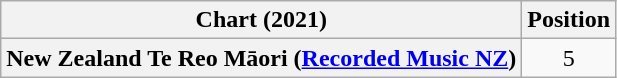<table class="wikitable sortable plainrowheaders" style="text-align:center">
<tr>
<th scope="col">Chart (2021)</th>
<th scope="col">Position</th>
</tr>
<tr>
<th scope="row">New Zealand Te Reo Māori (<a href='#'>Recorded Music NZ</a>)</th>
<td>5</td>
</tr>
</table>
